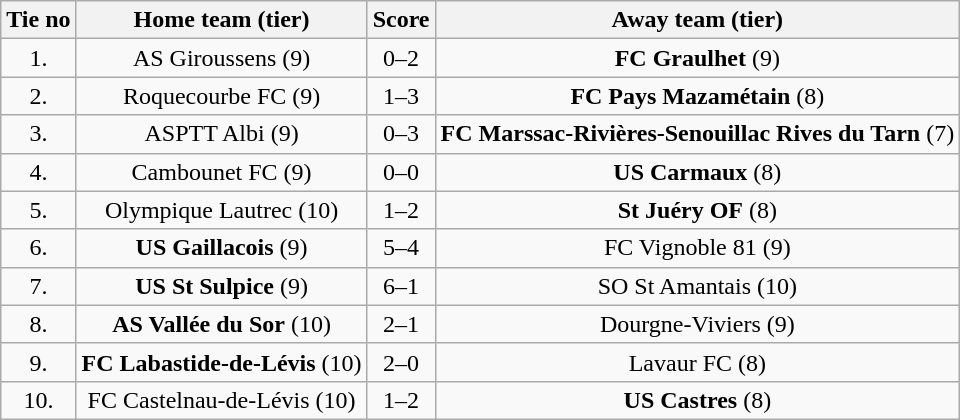<table class="wikitable" style="text-align: center">
<tr>
<th>Tie no</th>
<th>Home team (tier)</th>
<th>Score</th>
<th>Away team (tier)</th>
</tr>
<tr>
<td>1.</td>
<td>AS Giroussens (9)</td>
<td>0–2</td>
<td><strong>FC Graulhet</strong> (9)</td>
</tr>
<tr>
<td>2.</td>
<td>Roquecourbe FC (9)</td>
<td>1–3</td>
<td><strong>FC Pays Mazamétain</strong> (8)</td>
</tr>
<tr>
<td>3.</td>
<td>ASPTT Albi (9)</td>
<td>0–3</td>
<td><strong>FC Marssac-Rivières-Senouillac Rives du Tarn</strong> (7)</td>
</tr>
<tr>
<td>4.</td>
<td>Cambounet FC (9)</td>
<td>0–0 </td>
<td><strong>US Carmaux</strong> (8)</td>
</tr>
<tr>
<td>5.</td>
<td>Olympique Lautrec (10)</td>
<td>1–2</td>
<td><strong>St Juéry OF</strong> (8)</td>
</tr>
<tr>
<td>6.</td>
<td><strong>US Gaillacois</strong> (9)</td>
<td>5–4 </td>
<td>FC Vignoble 81 (9)</td>
</tr>
<tr>
<td>7.</td>
<td><strong>US St Sulpice</strong> (9)</td>
<td>6–1</td>
<td>SO St Amantais (10)</td>
</tr>
<tr>
<td>8.</td>
<td><strong>AS Vallée du Sor</strong> (10)</td>
<td>2–1</td>
<td>Dourgne-Viviers (9)</td>
</tr>
<tr>
<td>9.</td>
<td><strong>FC Labastide-de-Lévis</strong> (10)</td>
<td>2–0</td>
<td>Lavaur FC (8)</td>
</tr>
<tr>
<td>10.</td>
<td>FC Castelnau-de-Lévis (10)</td>
<td>1–2</td>
<td><strong>US Castres</strong> (8)</td>
</tr>
</table>
